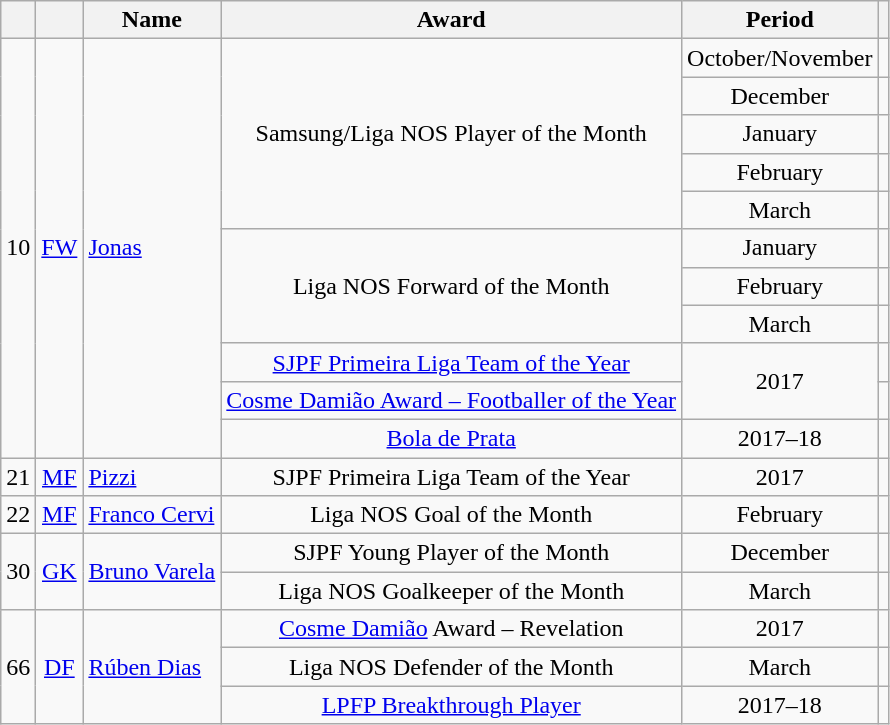<table class="wikitable" style="text-align:left;">
<tr>
<th></th>
<th></th>
<th>Name</th>
<th>Award</th>
<th>Period</th>
<th></th>
</tr>
<tr>
<td rowspan="11" align="center">10</td>
<td rowspan="11" align="center"><a href='#'>FW</a></td>
<td rowspan="11"> <a href='#'>Jonas</a></td>
<td rowspan="5" align=center>Samsung/Liga NOS Player of the Month</td>
<td align=center>October/November</td>
<td></td>
</tr>
<tr>
<td align=center>December</td>
<td></td>
</tr>
<tr>
<td align=center>January</td>
<td></td>
</tr>
<tr>
<td align=center>February</td>
<td></td>
</tr>
<tr>
<td align=center>March</td>
<td></td>
</tr>
<tr>
<td rowspan="3" align=center>Liga NOS Forward of the Month</td>
<td align=center>January</td>
<td></td>
</tr>
<tr>
<td align=center>February</td>
<td></td>
</tr>
<tr>
<td align=center>March</td>
<td></td>
</tr>
<tr>
<td align=center><a href='#'>SJPF Primeira Liga Team of the Year</a></td>
<td rowspan="2" align=center>2017</td>
<td></td>
</tr>
<tr>
<td><a href='#'>Cosme Damião Award – Footballer of the Year</a></td>
<td></td>
</tr>
<tr>
<td align=center><a href='#'>Bola de Prata</a></td>
<td align=center>2017–18</td>
<td></td>
</tr>
<tr>
<td align="center">21</td>
<td align="center"><a href='#'>MF</a></td>
<td> <a href='#'>Pizzi</a></td>
<td align=center>SJPF Primeira Liga Team of the Year</td>
<td align=center>2017</td>
<td></td>
</tr>
<tr>
<td align="center">22</td>
<td align="center"><a href='#'>MF</a></td>
<td> <a href='#'>Franco Cervi</a></td>
<td align=center>Liga NOS Goal of the Month</td>
<td align=center>February</td>
<td></td>
</tr>
<tr>
<td rowspan="2" align="center">30</td>
<td rowspan="2" align="center"><a href='#'>GK</a></td>
<td rowspan="2"> <a href='#'>Bruno Varela</a></td>
<td align="center">SJPF Young Player of the Month</td>
<td align=center>December</td>
<td></td>
</tr>
<tr>
<td align=center>Liga NOS Goalkeeper of the Month</td>
<td align=center>March</td>
<td></td>
</tr>
<tr>
<td rowspan="3" align="center">66</td>
<td rowspan="3" align="center"><a href='#'>DF</a></td>
<td rowspan="3"> <a href='#'>Rúben Dias</a></td>
<td align="center"><a href='#'>Cosme Damião</a> Award – Revelation</td>
<td align=center>2017</td>
<td></td>
</tr>
<tr>
<td align=center>Liga NOS Defender of the Month</td>
<td align=center>March</td>
<td></td>
</tr>
<tr>
<td align=center><a href='#'>LPFP Breakthrough Player</a></td>
<td align=center>2017–18</td>
<td></td>
</tr>
</table>
